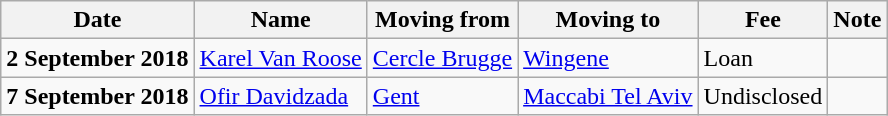<table class="wikitable sortable">
<tr>
<th>Date</th>
<th>Name</th>
<th>Moving from</th>
<th>Moving to</th>
<th>Fee</th>
<th>Note</th>
</tr>
<tr>
<td><strong>2 September 2018</strong></td>
<td> <a href='#'>Karel Van Roose</a></td>
<td> <a href='#'>Cercle Brugge</a></td>
<td> <a href='#'>Wingene</a></td>
<td>Loan </td>
<td align=center></td>
</tr>
<tr>
<td><strong>7 September 2018</strong></td>
<td> <a href='#'>Ofir Davidzada</a></td>
<td> <a href='#'>Gent</a></td>
<td> <a href='#'>Maccabi Tel Aviv</a></td>
<td>Undisclosed </td>
<td align=center></td>
</tr>
</table>
